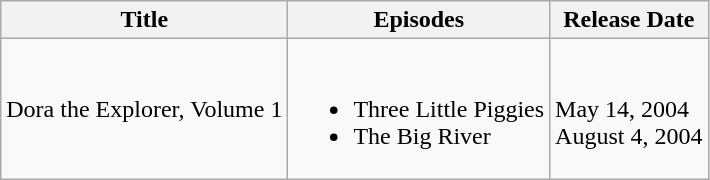<table class="wikitable">
<tr>
<th>Title</th>
<th>Episodes</th>
<th>Release Date</th>
</tr>
<tr>
<td>Dora the Explorer, Volume 1</td>
<td><br><ul><li>Three Little Piggies</li><li>The Big River</li></ul></td>
<td><br>May 14, 2004<br>August 4, 2004</td>
</tr>
</table>
